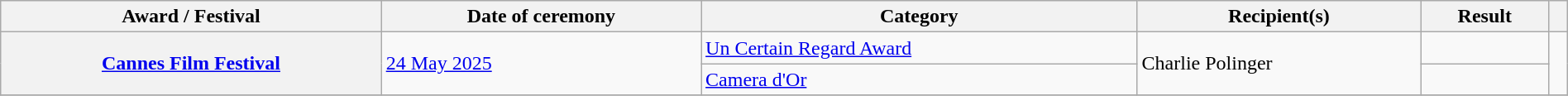<table class="wikitable sortable plainrowheaders" style="width: 100%;">
<tr>
<th scope="col">Award / Festival</th>
<th scope="col">Date of ceremony</th>
<th scope="col">Category</th>
<th scope="col">Recipient(s)</th>
<th scope="col">Result</th>
<th scope="col" class="unsortable"></th>
</tr>
<tr>
<th rowspan="2" scope="row"><a href='#'>Cannes Film Festival</a></th>
<td rowspan="2"><a href='#'>24 May 2025</a></td>
<td><a href='#'>Un Certain Regard Award</a></td>
<td rowspan="2">Charlie Polinger</td>
<td></td>
<td align="center" rowspan="2"></td>
</tr>
<tr>
<td><a href='#'>Camera d'Or</a></td>
<td></td>
</tr>
<tr>
</tr>
</table>
